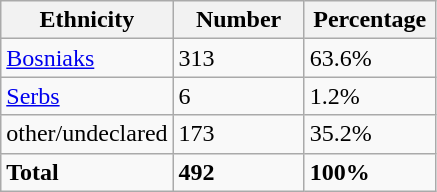<table class="wikitable">
<tr>
<th width="100px">Ethnicity</th>
<th width="80px">Number</th>
<th width="80px">Percentage</th>
</tr>
<tr>
<td><a href='#'>Bosniaks</a></td>
<td>313</td>
<td>63.6%</td>
</tr>
<tr>
<td><a href='#'>Serbs</a></td>
<td>6</td>
<td>1.2%</td>
</tr>
<tr>
<td>other/undeclared</td>
<td>173</td>
<td>35.2%</td>
</tr>
<tr>
<td><strong>Total</strong></td>
<td><strong>492</strong></td>
<td><strong>100%</strong></td>
</tr>
</table>
